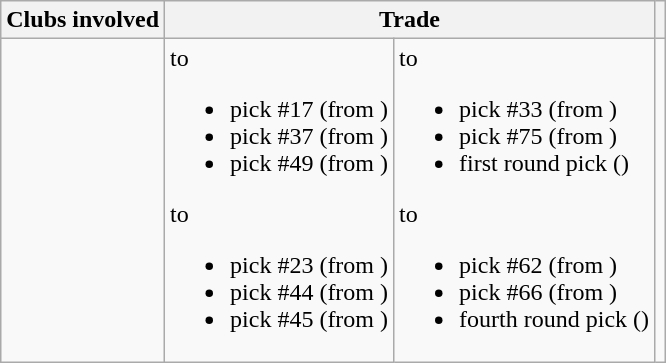<table class="wikitable plainrowheaders">
<tr>
<th>Clubs involved</th>
<th colspan="2">Trade</th>
<th></th>
</tr>
<tr>
<td><br><br><br></td>
<td valign=top>to <br><ul><li>pick #17 (from )</li><li>pick #37 (from )</li><li>pick #49 (from )</li></ul>to <ul><li>pick #23 (from )</li><li>pick #44 (from )</li><li>pick #45 (from )</li></ul></td>
<td valign=top>to <br><ul><li>pick #33 (from )</li><li>pick #75 (from )</li><li> first round pick ()</li></ul>to <ul><li>pick #62 (from )</li><li>pick #66 (from )</li><li> fourth round pick ()</li></ul></td>
<td align=center></td>
</tr>
</table>
